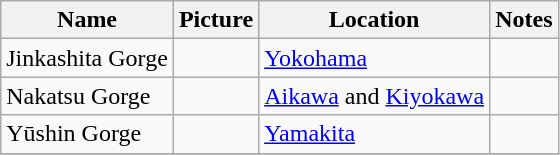<table class="wikitable">
<tr>
<th>Name</th>
<th>Picture</th>
<th>Location</th>
<th>Notes</th>
</tr>
<tr>
<td>Jinkashita Gorge</td>
<td></td>
<td><a href='#'>Yokohama</a></td>
<td></td>
</tr>
<tr>
<td>Nakatsu Gorge</td>
<td></td>
<td><a href='#'>Aikawa</a> and <a href='#'>Kiyokawa</a></td>
<td></td>
</tr>
<tr>
<td>Yūshin Gorge</td>
<td></td>
<td><a href='#'>Yamakita</a></td>
<td></td>
</tr>
<tr>
</tr>
</table>
